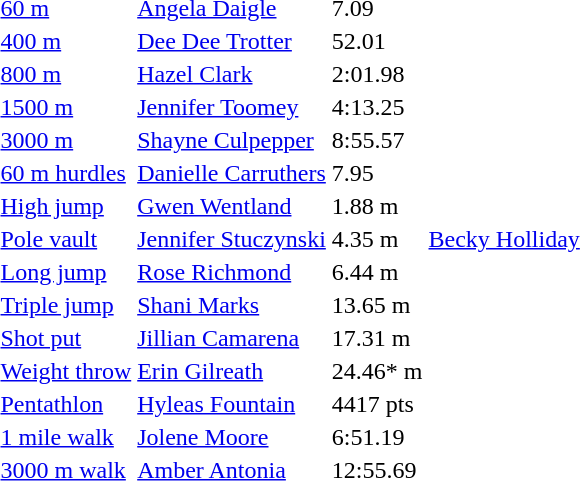<table>
<tr>
<td><a href='#'>60 m</a></td>
<td><a href='#'>Angela Daigle</a></td>
<td>7.09</td>
<td></td>
<td></td>
<td></td>
<td></td>
</tr>
<tr>
<td><a href='#'>400 m</a></td>
<td><a href='#'>Dee Dee Trotter</a></td>
<td>52.01</td>
<td></td>
<td></td>
<td></td>
<td></td>
</tr>
<tr>
<td><a href='#'>800 m</a></td>
<td><a href='#'>Hazel Clark</a></td>
<td>2:01.98</td>
<td></td>
<td></td>
<td></td>
<td></td>
</tr>
<tr>
<td><a href='#'>1500 m</a></td>
<td><a href='#'>Jennifer Toomey</a></td>
<td>4:13.25</td>
<td></td>
<td></td>
<td></td>
<td></td>
</tr>
<tr>
<td><a href='#'>3000 m</a></td>
<td><a href='#'>Shayne Culpepper</a></td>
<td>8:55.57</td>
<td></td>
<td></td>
<td></td>
<td></td>
</tr>
<tr>
<td><a href='#'>60 m hurdles</a></td>
<td><a href='#'>Danielle Carruthers</a></td>
<td>7.95</td>
<td></td>
<td></td>
<td></td>
<td></td>
</tr>
<tr>
<td><a href='#'>High jump</a></td>
<td><a href='#'>Gwen Wentland</a></td>
<td>1.88 m</td>
<td></td>
<td></td>
<td></td>
<td></td>
</tr>
<tr>
<td><a href='#'>Pole vault</a></td>
<td><a href='#'>Jennifer Stuczynski</a></td>
<td>4.35 m</td>
<td><a href='#'>Becky Holliday</a></td>
<td></td>
<td></td>
<td></td>
</tr>
<tr>
<td><a href='#'>Long jump</a></td>
<td><a href='#'>Rose Richmond</a></td>
<td>6.44 m</td>
<td></td>
<td></td>
<td></td>
<td></td>
</tr>
<tr>
<td><a href='#'>Triple jump</a></td>
<td><a href='#'>Shani Marks</a></td>
<td>13.65 m</td>
<td></td>
<td></td>
<td></td>
<td></td>
</tr>
<tr>
<td><a href='#'>Shot put</a></td>
<td><a href='#'>Jillian Camarena</a></td>
<td>17.31 m</td>
<td></td>
<td></td>
<td></td>
<td></td>
</tr>
<tr>
<td><a href='#'>Weight throw</a></td>
<td><a href='#'>Erin Gilreath</a></td>
<td>24.46* m</td>
<td></td>
<td></td>
<td></td>
<td></td>
</tr>
<tr>
<td><a href='#'>Pentathlon</a></td>
<td><a href='#'>Hyleas Fountain</a></td>
<td>4417 pts</td>
<td></td>
<td></td>
<td></td>
<td></td>
</tr>
<tr>
<td><a href='#'>1 mile walk</a></td>
<td><a href='#'>Jolene Moore</a></td>
<td>6:51.19</td>
<td></td>
<td></td>
<td></td>
<td></td>
</tr>
<tr>
<td><a href='#'>3000 m walk</a></td>
<td><a href='#'>Amber Antonia</a></td>
<td>12:55.69</td>
<td></td>
<td></td>
<td></td>
<td></td>
</tr>
</table>
